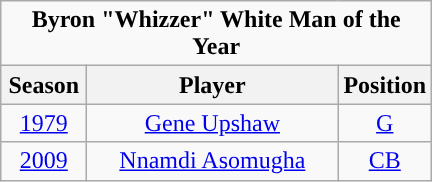<table class="wikitable sortable" style="text-align:center">
<tr>
<td colspan="3"><strong>Byron "Whizzer" White Man of the Year</strong></td>
</tr>
<tr>
<th style="width:50px; ">Season</th>
<th style="width:160px; ">Player</th>
<th style="width:50px; ">Position</th>
</tr>
<tr>
<td><a href='#'>1979</a></td>
<td><a href='#'>Gene Upshaw</a></td>
<td><a href='#'>G</a></td>
</tr>
<tr>
<td><a href='#'>2009</a></td>
<td><a href='#'>Nnamdi Asomugha</a></td>
<td><a href='#'>CB</a></td>
</tr>
</table>
